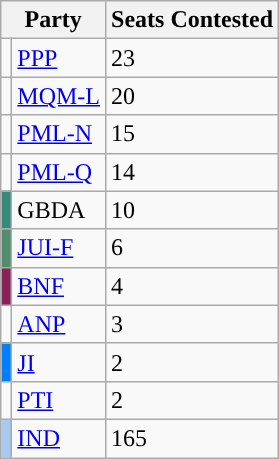<table class="wikitable">
<tr>
<th colspan="2">Party</th>
<th>Seats Contested</th>
</tr>
<tr>
<td></td>
<td><a href='#'>PPP</a></td>
<td>23</td>
</tr>
<tr>
<td></td>
<td><a href='#'>MQM-L</a></td>
<td>20</td>
</tr>
<tr>
<td></td>
<td><a href='#'>PML-N</a></td>
<td>15</td>
</tr>
<tr>
<td></td>
<td><a href='#'>PML-Q</a></td>
<td>14</td>
</tr>
<tr>
<td bgcolor="#368a7c"></td>
<td>GBDA</td>
<td>10</td>
</tr>
<tr>
<td bgcolor="#528d6b"></td>
<td><a href='#'>JUI-F</a></td>
<td>6</td>
</tr>
<tr>
<td bgcolor="#8b2257"></td>
<td><a href='#'>BNF</a></td>
<td>4</td>
</tr>
<tr>
<td></td>
<td><a href='#'>ANP</a></td>
<td>3</td>
</tr>
<tr>
<td bgcolor="#0080ff"></td>
<td><a href='#'>JI</a></td>
<td>2</td>
</tr>
<tr>
<td></td>
<td><a href='#'>PTI</a></td>
<td>2</td>
</tr>
<tr>
<td bgcolor="#a6caf0"></td>
<td><a href='#'>IND</a></td>
<td>165</td>
</tr>
</table>
